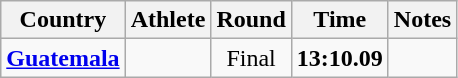<table class="wikitable sortable" style="text-align:center">
<tr>
<th>Country</th>
<th>Athlete</th>
<th>Round</th>
<th>Time</th>
<th>Notes</th>
</tr>
<tr>
<td align=left><strong><a href='#'>Guatemala</a></strong></td>
<td align=left></td>
<td>Final</td>
<td><strong>13:10.09</strong></td>
<td></td>
</tr>
</table>
